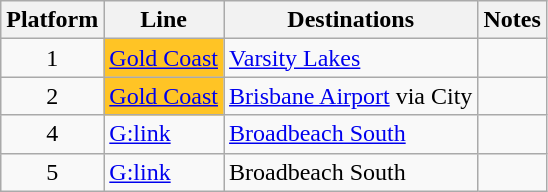<table class="wikitable" style="float: none; margin: 0.5em; ">
<tr>
<th>Platform</th>
<th>Line</th>
<th>Destinations</th>
<th>Notes</th>
</tr>
<tr>
<td style="text-align:center;">1</td>
<td style="background:#FFC425"><a href='#'><span>Gold Coast</span></a></td>
<td><a href='#'>Varsity Lakes</a></td>
<td></td>
</tr>
<tr>
<td style="text-align:center;">2</td>
<td style=background:#FFC425><a href='#'><span>Gold Coast</span></a></td>
<td><a href='#'>Brisbane Airport</a> via City</td>
<td></td>
</tr>
<tr>
<td style="text-align:center;">4</td>
<td><a href='#'>G:link</a></td>
<td><a href='#'>Broadbeach South</a></td>
<td></td>
</tr>
<tr>
<td style="text-align:center;">5</td>
<td><a href='#'>G:link</a></td>
<td>Broadbeach South</td>
<td></td>
</tr>
</table>
